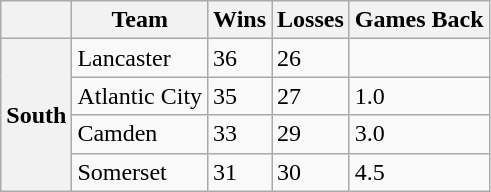<table class="wikitable">
<tr>
<th></th>
<th>Team</th>
<th>Wins</th>
<th>Losses</th>
<th>Games Back</th>
</tr>
<tr>
<th rowspan="4">South</th>
<td>Lancaster</td>
<td>36</td>
<td>26</td>
<td> </td>
</tr>
<tr>
<td>Atlantic City</td>
<td>35</td>
<td>27</td>
<td>1.0</td>
</tr>
<tr>
<td>Camden</td>
<td>33</td>
<td>29</td>
<td>3.0</td>
</tr>
<tr>
<td>Somerset</td>
<td>31</td>
<td>30</td>
<td>4.5</td>
</tr>
</table>
